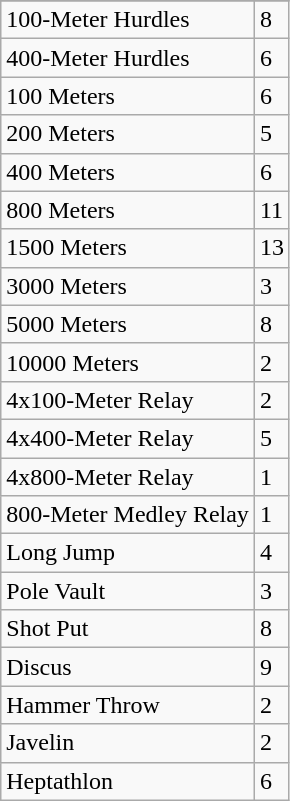<table class="wikitable">
<tr>
</tr>
<tr>
<td>100-Meter Hurdles</td>
<td>8</td>
</tr>
<tr>
<td>400-Meter Hurdles</td>
<td>6</td>
</tr>
<tr>
<td>100 Meters</td>
<td>6</td>
</tr>
<tr>
<td>200 Meters</td>
<td>5</td>
</tr>
<tr>
<td>400 Meters</td>
<td>6</td>
</tr>
<tr>
<td>800 Meters</td>
<td>11</td>
</tr>
<tr>
<td>1500 Meters</td>
<td>13</td>
</tr>
<tr>
<td>3000 Meters</td>
<td>3</td>
</tr>
<tr>
<td>5000 Meters</td>
<td>8</td>
</tr>
<tr>
<td>10000 Meters</td>
<td>2</td>
</tr>
<tr>
<td>4x100-Meter Relay</td>
<td>2</td>
</tr>
<tr>
<td>4x400-Meter Relay</td>
<td>5</td>
</tr>
<tr>
<td>4x800-Meter Relay</td>
<td>1</td>
</tr>
<tr>
<td>800-Meter Medley Relay</td>
<td>1</td>
</tr>
<tr>
<td>Long Jump</td>
<td>4</td>
</tr>
<tr>
<td>Pole Vault</td>
<td>3</td>
</tr>
<tr>
<td>Shot Put</td>
<td>8</td>
</tr>
<tr>
<td>Discus</td>
<td>9</td>
</tr>
<tr>
<td>Hammer Throw</td>
<td>2</td>
</tr>
<tr>
<td>Javelin</td>
<td>2</td>
</tr>
<tr>
<td>Heptathlon</td>
<td>6</td>
</tr>
</table>
